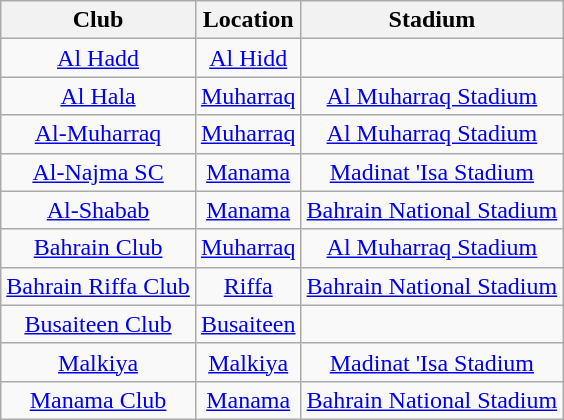<table class="wikitable sortable" style="text-align: center;">
<tr>
<th>Club</th>
<th>Location</th>
<th>Stadium</th>
</tr>
<tr>
<td><a href='#'>Al Hadd</a></td>
<td><a href='#'>Al Hidd</a></td>
<td></td>
</tr>
<tr>
<td><a href='#'>Al Hala</a></td>
<td><a href='#'>Muharraq</a></td>
<td><a href='#'>Al Muharraq Stadium</a></td>
</tr>
<tr>
<td><a href='#'>Al-Muharraq</a></td>
<td><a href='#'>Muharraq</a></td>
<td><a href='#'>Al Muharraq Stadium</a></td>
</tr>
<tr>
<td><a href='#'>Al-Najma SC</a></td>
<td><a href='#'>Manama</a></td>
<td><a href='#'>Madinat 'Isa Stadium</a></td>
</tr>
<tr>
<td><a href='#'>Al-Shabab</a></td>
<td><a href='#'>Manama</a></td>
<td><a href='#'>Bahrain National Stadium</a></td>
</tr>
<tr>
<td><a href='#'>Bahrain Club</a></td>
<td><a href='#'>Muharraq</a></td>
<td><a href='#'>Al Muharraq Stadium</a></td>
</tr>
<tr>
<td><a href='#'>Bahrain Riffa Club</a></td>
<td><a href='#'>Riffa</a></td>
<td><a href='#'>Bahrain National Stadium</a></td>
</tr>
<tr>
<td><a href='#'>Busaiteen Club</a></td>
<td><a href='#'>Busaiteen</a></td>
<td></td>
</tr>
<tr>
<td><a href='#'>Malkiya</a></td>
<td><a href='#'>Malkiya</a></td>
<td><a href='#'>Madinat 'Isa Stadium</a></td>
</tr>
<tr>
<td><a href='#'>Manama Club</a></td>
<td><a href='#'>Manama</a></td>
<td><a href='#'>Bahrain National Stadium</a></td>
</tr>
</table>
